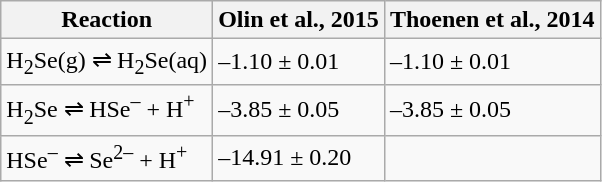<table class="wikitable">
<tr>
<th>Reaction</th>
<th>Olin et al., 2015</th>
<th>Thoenen et al., 2014</th>
</tr>
<tr>
<td>H<sub>2</sub>Se(g) ⇌ H<sub>2</sub>Se(aq)</td>
<td>–1.10 ± 0.01</td>
<td>–1.10 ± 0.01</td>
</tr>
<tr>
<td>H<sub>2</sub>Se ⇌ HSe<sup>–</sup> + H<sup>+</sup></td>
<td>–3.85 ± 0.05</td>
<td>–3.85 ± 0.05</td>
</tr>
<tr>
<td>HSe<sup>–</sup> ⇌ Se<sup>2–</sup> + H<sup>+</sup></td>
<td>–14.91 ± 0.20</td>
<td></td>
</tr>
</table>
